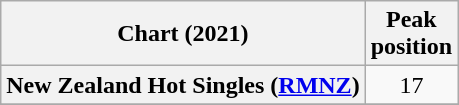<table class="wikitable sortable plainrowheaders" style="text-align:center">
<tr>
<th scope="col">Chart (2021)</th>
<th scope="col">Peak<br>position</th>
</tr>
<tr>
<th scope="row">New Zealand Hot Singles (<a href='#'>RMNZ</a>)</th>
<td>17</td>
</tr>
<tr>
</tr>
</table>
